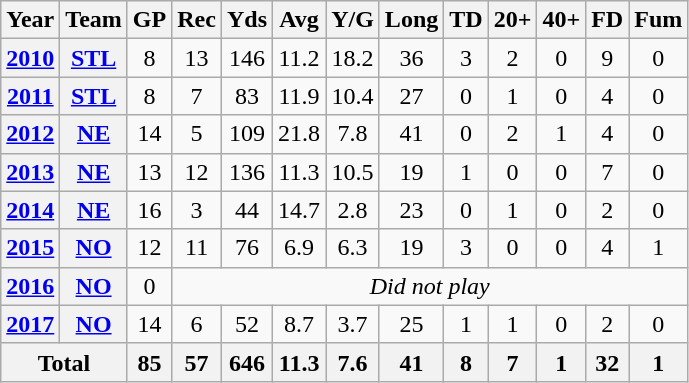<table class="wikitable" style="text-align:center">
<tr>
<th>Year</th>
<th>Team</th>
<th>GP</th>
<th>Rec</th>
<th>Yds</th>
<th>Avg</th>
<th>Y/G</th>
<th>Long</th>
<th>TD</th>
<th>20+</th>
<th>40+</th>
<th>FD</th>
<th>Fum</th>
</tr>
<tr>
<th><a href='#'>2010</a></th>
<th><a href='#'>STL</a></th>
<td>8</td>
<td>13</td>
<td>146</td>
<td>11.2</td>
<td>18.2</td>
<td>36</td>
<td>3</td>
<td>2</td>
<td>0</td>
<td>9</td>
<td>0</td>
</tr>
<tr>
<th><a href='#'>2011</a></th>
<th><a href='#'>STL</a></th>
<td>8</td>
<td>7</td>
<td>83</td>
<td>11.9</td>
<td>10.4</td>
<td>27</td>
<td>0</td>
<td>1</td>
<td>0</td>
<td>4</td>
<td>0</td>
</tr>
<tr>
<th><a href='#'>2012</a></th>
<th><a href='#'>NE</a></th>
<td>14</td>
<td>5</td>
<td>109</td>
<td>21.8</td>
<td>7.8</td>
<td>41</td>
<td>0</td>
<td>2</td>
<td>1</td>
<td>4</td>
<td>0</td>
</tr>
<tr>
<th><a href='#'>2013</a></th>
<th><a href='#'>NE</a></th>
<td>13</td>
<td>12</td>
<td>136</td>
<td>11.3</td>
<td>10.5</td>
<td>19</td>
<td>1</td>
<td>0</td>
<td>0</td>
<td>7</td>
<td>0</td>
</tr>
<tr>
<th><a href='#'>2014</a></th>
<th><a href='#'>NE</a></th>
<td>16</td>
<td>3</td>
<td>44</td>
<td>14.7</td>
<td>2.8</td>
<td>23</td>
<td>0</td>
<td>1</td>
<td>0</td>
<td>2</td>
<td>0</td>
</tr>
<tr>
<th><a href='#'>2015</a></th>
<th><a href='#'>NO</a></th>
<td>12</td>
<td>11</td>
<td>76</td>
<td>6.9</td>
<td>6.3</td>
<td>19</td>
<td>3</td>
<td>0</td>
<td>0</td>
<td>4</td>
<td>1</td>
</tr>
<tr>
<th><a href='#'>2016</a></th>
<th><a href='#'>NO</a></th>
<td>0</td>
<td colspan="10"><em>Did not play</em></td>
</tr>
<tr>
<th><a href='#'>2017</a></th>
<th><a href='#'>NO</a></th>
<td>14</td>
<td>6</td>
<td>52</td>
<td>8.7</td>
<td>3.7</td>
<td>25</td>
<td>1</td>
<td>1</td>
<td>0</td>
<td>2</td>
<td>0</td>
</tr>
<tr>
<th colspan="2">Total</th>
<th>85</th>
<th>57</th>
<th>646</th>
<th>11.3</th>
<th>7.6</th>
<th>41</th>
<th>8</th>
<th>7</th>
<th>1</th>
<th>32</th>
<th>1</th>
</tr>
</table>
